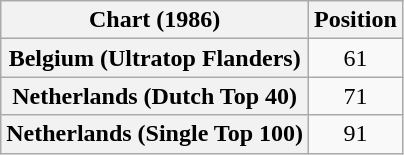<table class="wikitable sortable plainrowheaders" style="text-align:center;">
<tr>
<th scope="col">Chart (1986)</th>
<th scope="col">Position</th>
</tr>
<tr>
<th scope="row">Belgium (Ultratop Flanders)</th>
<td>61</td>
</tr>
<tr>
<th scope="row">Netherlands (Dutch Top 40)</th>
<td>71</td>
</tr>
<tr>
<th scope="row">Netherlands (Single Top 100)</th>
<td>91</td>
</tr>
</table>
